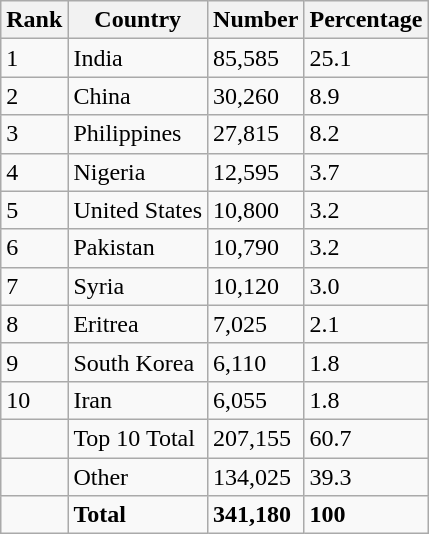<table class="wikitable" style="float: center;">
<tr>
<th>Rank</th>
<th>Country</th>
<th>Number</th>
<th>Percentage</th>
</tr>
<tr>
<td>1</td>
<td>India</td>
<td>85,585</td>
<td>25.1</td>
</tr>
<tr>
<td>2</td>
<td>China</td>
<td>30,260</td>
<td>8.9</td>
</tr>
<tr>
<td>3</td>
<td>Philippines</td>
<td>27,815</td>
<td>8.2</td>
</tr>
<tr>
<td>4</td>
<td>Nigeria</td>
<td>12,595</td>
<td>3.7</td>
</tr>
<tr>
<td>5</td>
<td>United States</td>
<td>10,800</td>
<td>3.2</td>
</tr>
<tr>
<td>6</td>
<td>Pakistan</td>
<td>10,790</td>
<td>3.2</td>
</tr>
<tr>
<td>7</td>
<td>Syria</td>
<td>10,120</td>
<td>3.0</td>
</tr>
<tr>
<td>8</td>
<td>Eritrea</td>
<td>7,025</td>
<td>2.1</td>
</tr>
<tr>
<td>9</td>
<td>South Korea</td>
<td>6,110</td>
<td>1.8</td>
</tr>
<tr>
<td>10</td>
<td>Iran</td>
<td>6,055</td>
<td>1.8</td>
</tr>
<tr>
<td></td>
<td>Top 10 Total</td>
<td>207,155</td>
<td>60.7</td>
</tr>
<tr>
<td></td>
<td>Other</td>
<td>134,025</td>
<td>39.3</td>
</tr>
<tr>
<td></td>
<td><strong>Total</strong></td>
<td><strong>341,180</strong></td>
<td><strong>100</strong></td>
</tr>
</table>
